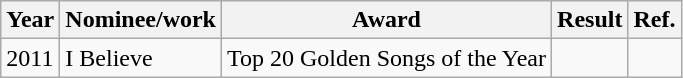<table class="wikitable">
<tr>
<th>Year</th>
<th>Nominee/work</th>
<th>Award</th>
<th><strong>Result</strong></th>
<th>Ref.</th>
</tr>
<tr>
<td>2011</td>
<td>I Believe</td>
<td>Top 20 Golden Songs of the Year</td>
<td></td>
<td></td>
</tr>
</table>
